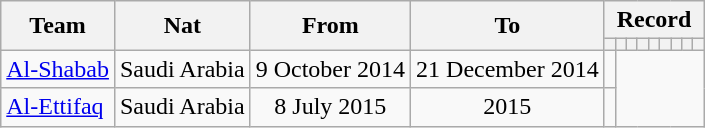<table class="wikitable" style="text-align:center">
<tr>
<th rowspan="2">Team</th>
<th rowspan="2">Nat</th>
<th rowspan="2">From</th>
<th rowspan="2">To</th>
<th colspan="9">Record</th>
</tr>
<tr>
<th></th>
<th></th>
<th></th>
<th></th>
<th></th>
<th></th>
<th></th>
<th></th>
<th></th>
</tr>
<tr>
<td align="left"><a href='#'>Al-Shabab</a></td>
<td>Saudi Arabia</td>
<td>9 October 2014</td>
<td>21 December 2014<br></td>
<td></td>
</tr>
<tr>
<td align="left"><a href='#'>Al-Ettifaq</a></td>
<td>Saudi Arabia</td>
<td>8 July 2015</td>
<td>2015<br></td>
<td></td>
</tr>
</table>
